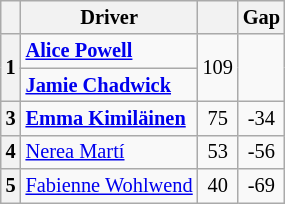<table class="wikitable" style="font-size: 85%;">
<tr>
<th></th>
<th>Driver</th>
<th></th>
<th>Gap</th>
</tr>
<tr>
<th rowspan=2 align="center">1</th>
<td> <strong><a href='#'>Alice Powell</a></strong></td>
<td rowspan=2 align="center">109</td>
<td rowspan=2 align="center"></td>
</tr>
<tr>
<td> <strong><a href='#'>Jamie Chadwick</a></strong></td>
</tr>
<tr>
<th align="center">3</th>
<td> <strong><a href='#'>Emma Kimiläinen</a></strong></td>
<td align="center">75</td>
<td align="center">-34</td>
</tr>
<tr>
<th align="center">4</th>
<td> <a href='#'>Nerea Martí</a></td>
<td align="center">53</td>
<td align="center">-56</td>
</tr>
<tr>
<th align="center">5</th>
<td> <a href='#'>Fabienne Wohlwend</a></td>
<td align="center">40</td>
<td align="center">-69</td>
</tr>
</table>
